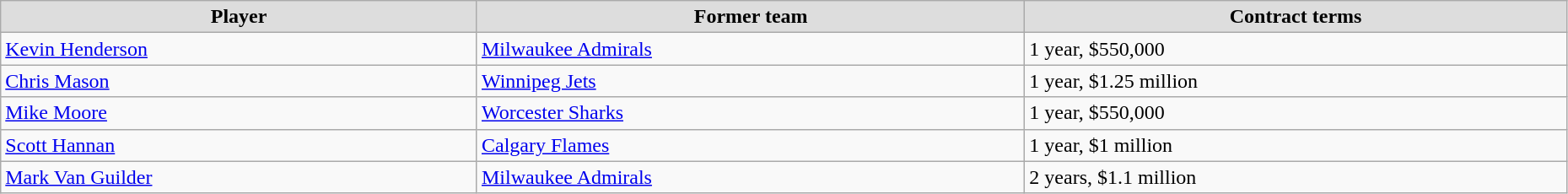<table class="wikitable" width=98%>
<tr align="center" bgcolor="#dddddd">
<td><strong>Player</strong></td>
<td><strong>Former team</strong></td>
<td><strong>Contract terms</strong></td>
</tr>
<tr>
<td><a href='#'>Kevin Henderson</a></td>
<td><a href='#'>Milwaukee Admirals</a></td>
<td>1 year, $550,000</td>
</tr>
<tr>
<td><a href='#'>Chris Mason</a></td>
<td><a href='#'>Winnipeg Jets</a></td>
<td>1 year, $1.25 million</td>
</tr>
<tr>
<td><a href='#'>Mike Moore</a></td>
<td><a href='#'>Worcester Sharks</a></td>
<td>1 year, $550,000</td>
</tr>
<tr>
<td><a href='#'>Scott Hannan</a></td>
<td><a href='#'>Calgary Flames</a></td>
<td>1 year, $1 million</td>
</tr>
<tr>
<td><a href='#'>Mark Van Guilder</a></td>
<td><a href='#'>Milwaukee Admirals</a></td>
<td>2 years, $1.1 million</td>
</tr>
</table>
